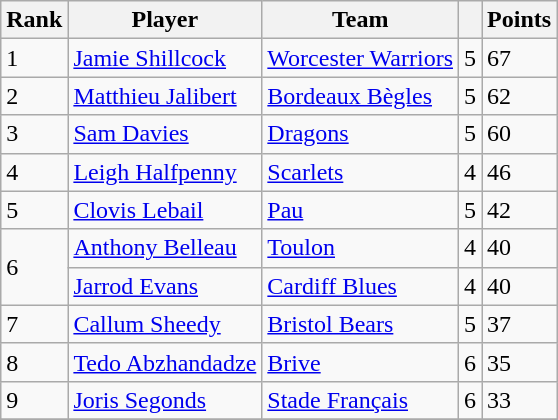<table class="wikitable">
<tr>
<th>Rank</th>
<th>Player</th>
<th>Team</th>
<th></th>
<th>Points</th>
</tr>
<tr>
<td>1</td>
<td> <a href='#'>Jamie Shillcock</a></td>
<td><a href='#'>Worcester Warriors</a></td>
<td>5</td>
<td>67</td>
</tr>
<tr>
<td>2</td>
<td> <a href='#'>Matthieu Jalibert</a></td>
<td><a href='#'>Bordeaux Bègles</a></td>
<td>5</td>
<td>62</td>
</tr>
<tr>
<td>3</td>
<td> <a href='#'>Sam Davies</a></td>
<td><a href='#'>Dragons</a></td>
<td>5</td>
<td>60</td>
</tr>
<tr>
<td>4</td>
<td> <a href='#'>Leigh Halfpenny</a></td>
<td><a href='#'>Scarlets</a></td>
<td>4</td>
<td>46</td>
</tr>
<tr>
<td>5</td>
<td> <a href='#'>Clovis Lebail</a></td>
<td><a href='#'>Pau</a></td>
<td>5</td>
<td>42</td>
</tr>
<tr>
<td rowspan=2>6</td>
<td> <a href='#'>Anthony Belleau</a></td>
<td><a href='#'>Toulon</a></td>
<td>4</td>
<td>40</td>
</tr>
<tr>
<td> <a href='#'>Jarrod Evans</a></td>
<td><a href='#'>Cardiff Blues</a></td>
<td>4</td>
<td>40</td>
</tr>
<tr>
<td>7</td>
<td> <a href='#'>Callum Sheedy</a></td>
<td><a href='#'>Bristol Bears</a></td>
<td>5</td>
<td>37</td>
</tr>
<tr>
<td>8</td>
<td> <a href='#'>Tedo Abzhandadze</a></td>
<td><a href='#'>Brive</a></td>
<td>6</td>
<td>35</td>
</tr>
<tr>
<td>9</td>
<td> <a href='#'>Joris Segonds</a></td>
<td><a href='#'>Stade Français</a></td>
<td>6</td>
<td>33</td>
</tr>
<tr>
</tr>
</table>
